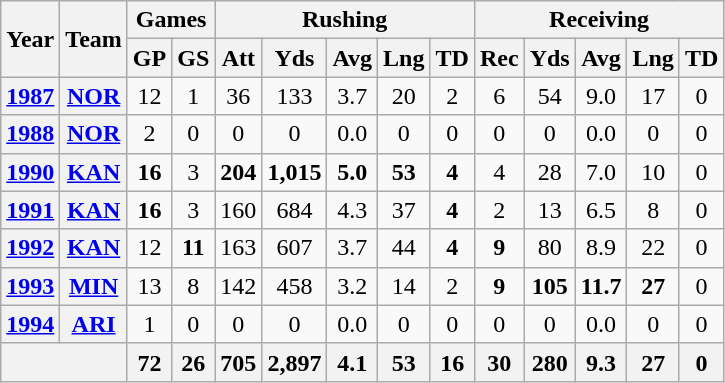<table class="wikitable" style="text-align:center;">
<tr>
<th rowspan="2">Year</th>
<th rowspan="2">Team</th>
<th colspan="2">Games</th>
<th colspan="5">Rushing</th>
<th colspan="5">Receiving</th>
</tr>
<tr>
<th>GP</th>
<th>GS</th>
<th>Att</th>
<th>Yds</th>
<th>Avg</th>
<th>Lng</th>
<th>TD</th>
<th>Rec</th>
<th>Yds</th>
<th>Avg</th>
<th>Lng</th>
<th>TD</th>
</tr>
<tr>
<th><a href='#'>1987</a></th>
<th><a href='#'>NOR</a></th>
<td>12</td>
<td>1</td>
<td>36</td>
<td>133</td>
<td>3.7</td>
<td>20</td>
<td>2</td>
<td>6</td>
<td>54</td>
<td>9.0</td>
<td>17</td>
<td>0</td>
</tr>
<tr>
<th><a href='#'>1988</a></th>
<th><a href='#'>NOR</a></th>
<td>2</td>
<td>0</td>
<td>0</td>
<td>0</td>
<td>0.0</td>
<td>0</td>
<td>0</td>
<td>0</td>
<td>0</td>
<td>0.0</td>
<td>0</td>
<td>0</td>
</tr>
<tr>
<th><a href='#'>1990</a></th>
<th><a href='#'>KAN</a></th>
<td><strong>16</strong></td>
<td>3</td>
<td><strong>204</strong></td>
<td><strong>1,015</strong></td>
<td><strong>5.0</strong></td>
<td><strong>53</strong></td>
<td><strong>4</strong></td>
<td>4</td>
<td>28</td>
<td>7.0</td>
<td>10</td>
<td>0</td>
</tr>
<tr>
<th><a href='#'>1991</a></th>
<th><a href='#'>KAN</a></th>
<td><strong>16</strong></td>
<td>3</td>
<td>160</td>
<td>684</td>
<td>4.3</td>
<td>37</td>
<td><strong>4</strong></td>
<td>2</td>
<td>13</td>
<td>6.5</td>
<td>8</td>
<td>0</td>
</tr>
<tr>
<th><a href='#'>1992</a></th>
<th><a href='#'>KAN</a></th>
<td>12</td>
<td><strong>11</strong></td>
<td>163</td>
<td>607</td>
<td>3.7</td>
<td>44</td>
<td><strong>4</strong></td>
<td><strong>9</strong></td>
<td>80</td>
<td>8.9</td>
<td>22</td>
<td>0</td>
</tr>
<tr>
<th><a href='#'>1993</a></th>
<th><a href='#'>MIN</a></th>
<td>13</td>
<td>8</td>
<td>142</td>
<td>458</td>
<td>3.2</td>
<td>14</td>
<td>2</td>
<td><strong>9</strong></td>
<td><strong>105</strong></td>
<td><strong>11.7</strong></td>
<td><strong>27</strong></td>
<td>0</td>
</tr>
<tr>
<th><a href='#'>1994</a></th>
<th><a href='#'>ARI</a></th>
<td>1</td>
<td>0</td>
<td>0</td>
<td>0</td>
<td>0.0</td>
<td>0</td>
<td>0</td>
<td>0</td>
<td>0</td>
<td>0.0</td>
<td>0</td>
<td>0</td>
</tr>
<tr>
<th colspan="2"></th>
<th>72</th>
<th>26</th>
<th>705</th>
<th>2,897</th>
<th>4.1</th>
<th>53</th>
<th>16</th>
<th>30</th>
<th>280</th>
<th>9.3</th>
<th>27</th>
<th>0</th>
</tr>
</table>
